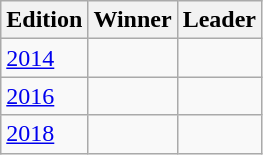<table class="wikitable">
<tr>
<th scope="col">Edition</th>
<th scope="col">Winner</th>
<th scope="col">Leader</th>
</tr>
<tr>
<td><a href='#'>2014</a></td>
<td></td>
<td></td>
</tr>
<tr>
<td><a href='#'>2016</a></td>
<td></td>
<td></td>
</tr>
<tr>
<td><a href='#'>2018</a></td>
<td></td>
<td></td>
</tr>
</table>
